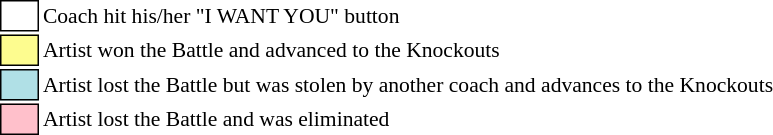<table class="toccolours" style="font-size: 90%; white-space: nowrap;">
<tr>
<td style="background:white; border:1px solid black;"> <strong></strong> </td>
<td>Coach hit his/her "I WANT YOU" button</td>
</tr>
<tr>
<td style="background:#fdfc8f; border:1px solid black;">      </td>
<td>Artist won the Battle and advanced to the Knockouts</td>
</tr>
<tr>
<td style="background:#b0e0e6; border:1px solid black;">      </td>
<td>Artist lost the Battle but was stolen by another coach and advances to the Knockouts</td>
</tr>
<tr>
<td style="background:pink; border:1px solid black;">      </td>
<td>Artist lost the Battle and was eliminated</td>
</tr>
</table>
